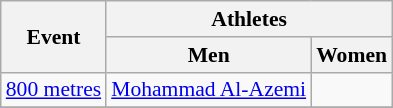<table class=wikitable style="font-size:90%">
<tr>
<th rowspan=2>Event</th>
<th colspan=2>Athletes</th>
</tr>
<tr>
<th>Men</th>
<th>Women</th>
</tr>
<tr>
<td><a href='#'>800 metres</a></td>
<td><a href='#'>Mohammad Al-Azemi</a></td>
<td></td>
</tr>
<tr>
</tr>
</table>
